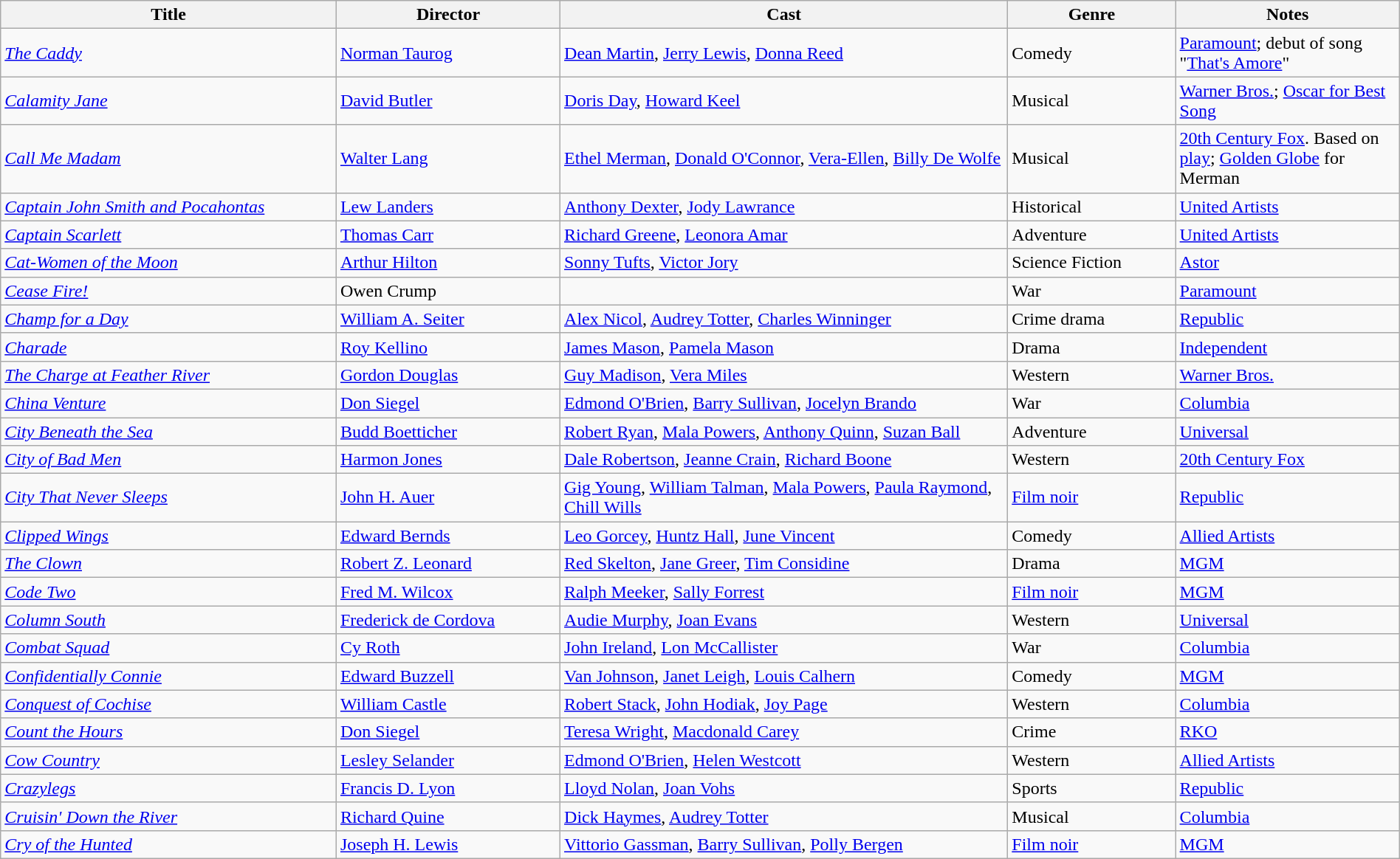<table class="wikitable" style="width:100%;">
<tr>
<th style="width:24%;">Title</th>
<th style="width:16%;">Director</th>
<th style="width:32%;">Cast</th>
<th style="width:12%;">Genre</th>
<th style="width:16%;">Notes</th>
</tr>
<tr>
<td><em><a href='#'>The Caddy</a></em></td>
<td><a href='#'>Norman Taurog</a></td>
<td><a href='#'>Dean Martin</a>, <a href='#'>Jerry Lewis</a>, <a href='#'>Donna Reed</a></td>
<td>Comedy</td>
<td><a href='#'>Paramount</a>; debut of song "<a href='#'>That's Amore</a>"</td>
</tr>
<tr>
<td><em><a href='#'>Calamity Jane</a></em></td>
<td><a href='#'>David Butler</a></td>
<td><a href='#'>Doris Day</a>, <a href='#'>Howard Keel</a></td>
<td>Musical</td>
<td><a href='#'>Warner Bros.</a>; <a href='#'>Oscar for Best Song</a></td>
</tr>
<tr>
<td><em><a href='#'>Call Me Madam</a></em></td>
<td><a href='#'>Walter Lang</a></td>
<td><a href='#'>Ethel Merman</a>, <a href='#'>Donald O'Connor</a>, <a href='#'>Vera-Ellen</a>, <a href='#'>Billy De Wolfe</a></td>
<td>Musical</td>
<td><a href='#'>20th Century Fox</a>. Based on <a href='#'>play</a>; <a href='#'>Golden Globe</a> for Merman</td>
</tr>
<tr>
<td><em><a href='#'>Captain John Smith and Pocahontas</a></em></td>
<td><a href='#'>Lew Landers</a></td>
<td><a href='#'>Anthony Dexter</a>, <a href='#'>Jody Lawrance</a></td>
<td>Historical</td>
<td><a href='#'>United Artists</a></td>
</tr>
<tr>
<td><em><a href='#'>Captain Scarlett</a></em></td>
<td><a href='#'>Thomas Carr</a></td>
<td><a href='#'>Richard Greene</a>, <a href='#'>Leonora Amar</a></td>
<td>Adventure</td>
<td><a href='#'>United Artists</a></td>
</tr>
<tr>
<td><em><a href='#'>Cat-Women of the Moon</a></em></td>
<td><a href='#'>Arthur Hilton</a></td>
<td><a href='#'>Sonny Tufts</a>, <a href='#'>Victor Jory</a></td>
<td>Science Fiction</td>
<td><a href='#'>Astor</a></td>
</tr>
<tr>
<td><em><a href='#'>Cease Fire!</a></em></td>
<td>Owen Crump</td>
<td></td>
<td>War</td>
<td><a href='#'>Paramount</a></td>
</tr>
<tr>
<td><em><a href='#'>Champ for a Day</a></em></td>
<td><a href='#'>William A. Seiter</a></td>
<td><a href='#'>Alex Nicol</a>, <a href='#'>Audrey Totter</a>, <a href='#'>Charles Winninger</a></td>
<td>Crime drama</td>
<td><a href='#'>Republic</a></td>
</tr>
<tr>
<td><em><a href='#'>Charade</a></em></td>
<td><a href='#'>Roy Kellino</a></td>
<td><a href='#'>James Mason</a>, <a href='#'>Pamela Mason</a></td>
<td>Drama</td>
<td><a href='#'>Independent</a></td>
</tr>
<tr>
<td><em><a href='#'>The Charge at Feather River</a></em></td>
<td><a href='#'>Gordon Douglas</a></td>
<td><a href='#'>Guy Madison</a>, <a href='#'>Vera Miles</a></td>
<td>Western</td>
<td><a href='#'>Warner Bros.</a></td>
</tr>
<tr>
<td><em><a href='#'>China Venture</a></em></td>
<td><a href='#'>Don Siegel</a></td>
<td><a href='#'>Edmond O'Brien</a>, <a href='#'>Barry Sullivan</a>, <a href='#'>Jocelyn Brando</a></td>
<td>War</td>
<td><a href='#'>Columbia</a></td>
</tr>
<tr>
<td><em><a href='#'>City Beneath the Sea</a></em></td>
<td><a href='#'>Budd Boetticher</a></td>
<td><a href='#'>Robert Ryan</a>, <a href='#'>Mala Powers</a>, <a href='#'>Anthony Quinn</a>, <a href='#'>Suzan Ball</a></td>
<td>Adventure</td>
<td><a href='#'>Universal</a></td>
</tr>
<tr>
<td><em><a href='#'>City of Bad Men</a></em></td>
<td><a href='#'>Harmon Jones</a></td>
<td><a href='#'>Dale Robertson</a>, <a href='#'>Jeanne Crain</a>, <a href='#'>Richard Boone</a></td>
<td>Western</td>
<td><a href='#'>20th Century Fox</a></td>
</tr>
<tr>
<td><em><a href='#'>City That Never Sleeps</a></em></td>
<td><a href='#'>John H. Auer</a></td>
<td><a href='#'>Gig Young</a>, <a href='#'>William Talman</a>, <a href='#'>Mala Powers</a>, <a href='#'>Paula Raymond</a>, <a href='#'>Chill Wills</a></td>
<td><a href='#'>Film noir</a></td>
<td><a href='#'>Republic</a></td>
</tr>
<tr>
<td><em><a href='#'>Clipped Wings</a></em></td>
<td><a href='#'>Edward Bernds</a></td>
<td><a href='#'>Leo Gorcey</a>, <a href='#'>Huntz Hall</a>, <a href='#'>June Vincent</a></td>
<td>Comedy</td>
<td><a href='#'>Allied Artists</a></td>
</tr>
<tr>
<td><em><a href='#'>The Clown</a></em></td>
<td><a href='#'>Robert Z. Leonard</a></td>
<td><a href='#'>Red Skelton</a>, <a href='#'>Jane Greer</a>, <a href='#'>Tim Considine</a></td>
<td>Drama</td>
<td><a href='#'>MGM</a></td>
</tr>
<tr>
<td><em><a href='#'>Code Two</a></em></td>
<td><a href='#'>Fred M. Wilcox</a></td>
<td><a href='#'>Ralph Meeker</a>, <a href='#'>Sally Forrest</a></td>
<td><a href='#'>Film noir</a></td>
<td><a href='#'>MGM</a></td>
</tr>
<tr>
<td><em><a href='#'>Column South</a></em></td>
<td><a href='#'>Frederick de Cordova</a></td>
<td><a href='#'>Audie Murphy</a>, <a href='#'>Joan Evans</a></td>
<td>Western</td>
<td><a href='#'>Universal</a></td>
</tr>
<tr>
<td><em><a href='#'>Combat Squad</a></em></td>
<td><a href='#'>Cy Roth</a></td>
<td><a href='#'>John Ireland</a>, <a href='#'>Lon McCallister</a></td>
<td>War</td>
<td><a href='#'>Columbia</a></td>
</tr>
<tr>
<td><em><a href='#'>Confidentially Connie</a></em></td>
<td><a href='#'>Edward Buzzell</a></td>
<td><a href='#'>Van Johnson</a>, <a href='#'>Janet Leigh</a>, <a href='#'>Louis Calhern</a></td>
<td>Comedy</td>
<td><a href='#'>MGM</a></td>
</tr>
<tr>
<td><em><a href='#'>Conquest of Cochise</a></em></td>
<td><a href='#'>William Castle</a></td>
<td><a href='#'>Robert Stack</a>, <a href='#'>John Hodiak</a>, <a href='#'>Joy Page</a></td>
<td>Western</td>
<td><a href='#'>Columbia</a></td>
</tr>
<tr>
<td><em><a href='#'>Count the Hours</a></em></td>
<td><a href='#'>Don Siegel</a></td>
<td><a href='#'>Teresa Wright</a>, <a href='#'>Macdonald Carey</a></td>
<td>Crime</td>
<td><a href='#'>RKO</a></td>
</tr>
<tr>
<td><em><a href='#'>Cow Country</a></em></td>
<td><a href='#'>Lesley Selander</a></td>
<td><a href='#'>Edmond O'Brien</a>, <a href='#'>Helen Westcott</a></td>
<td>Western</td>
<td><a href='#'>Allied Artists</a></td>
</tr>
<tr>
<td><em><a href='#'>Crazylegs</a></em></td>
<td><a href='#'>Francis D. Lyon</a></td>
<td><a href='#'>Lloyd Nolan</a>, <a href='#'>Joan Vohs</a></td>
<td>Sports</td>
<td><a href='#'>Republic</a></td>
</tr>
<tr>
<td><em><a href='#'>Cruisin' Down the River</a></em></td>
<td><a href='#'>Richard Quine</a></td>
<td><a href='#'>Dick Haymes</a>, <a href='#'>Audrey Totter</a></td>
<td>Musical</td>
<td><a href='#'>Columbia</a></td>
</tr>
<tr>
<td><em><a href='#'>Cry of the Hunted</a></em></td>
<td><a href='#'>Joseph H. Lewis</a></td>
<td><a href='#'>Vittorio Gassman</a>, <a href='#'>Barry Sullivan</a>, <a href='#'>Polly Bergen</a></td>
<td><a href='#'>Film noir</a></td>
<td><a href='#'>MGM</a></td>
</tr>
</table>
